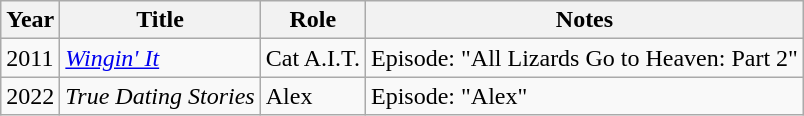<table class="wikitable sortable">
<tr>
<th>Year</th>
<th>Title</th>
<th>Role</th>
<th>Notes</th>
</tr>
<tr>
<td>2011</td>
<td><em><a href='#'>Wingin' It</a></em></td>
<td>Cat A.I.T.</td>
<td>Episode: "All Lizards Go to Heaven: Part 2"</td>
</tr>
<tr>
<td>2022</td>
<td><em>True Dating Stories</em></td>
<td>Alex</td>
<td>Episode: "Alex"</td>
</tr>
</table>
